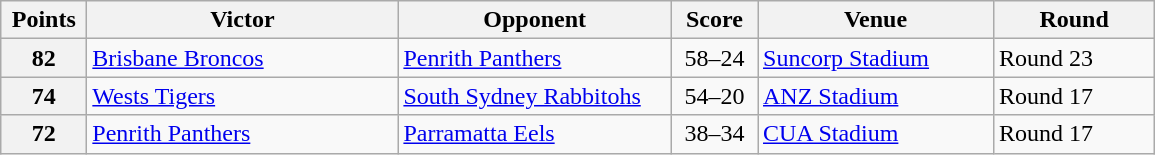<table class="wikitable" style="text-align:left;">
<tr>
<th width=50>Points</th>
<th width=200>Victor</th>
<th width=175>Opponent</th>
<th width=50>Score</th>
<th width=150>Venue</th>
<th width=100>Round</th>
</tr>
<tr>
<th>82</th>
<td> <a href='#'>Brisbane Broncos</a></td>
<td><a href='#'>Penrith Panthers</a></td>
<td align=center>58–24</td>
<td><a href='#'>Suncorp Stadium</a></td>
<td>Round 23</td>
</tr>
<tr>
<th>74</th>
<td> <a href='#'>Wests Tigers</a></td>
<td><a href='#'>South Sydney Rabbitohs</a></td>
<td align=center>54–20</td>
<td><a href='#'>ANZ Stadium</a></td>
<td>Round 17</td>
</tr>
<tr>
<th>72</th>
<td> <a href='#'>Penrith Panthers</a></td>
<td><a href='#'>Parramatta Eels</a></td>
<td align=center>38–34</td>
<td><a href='#'>CUA Stadium</a></td>
<td>Round 17</td>
</tr>
</table>
